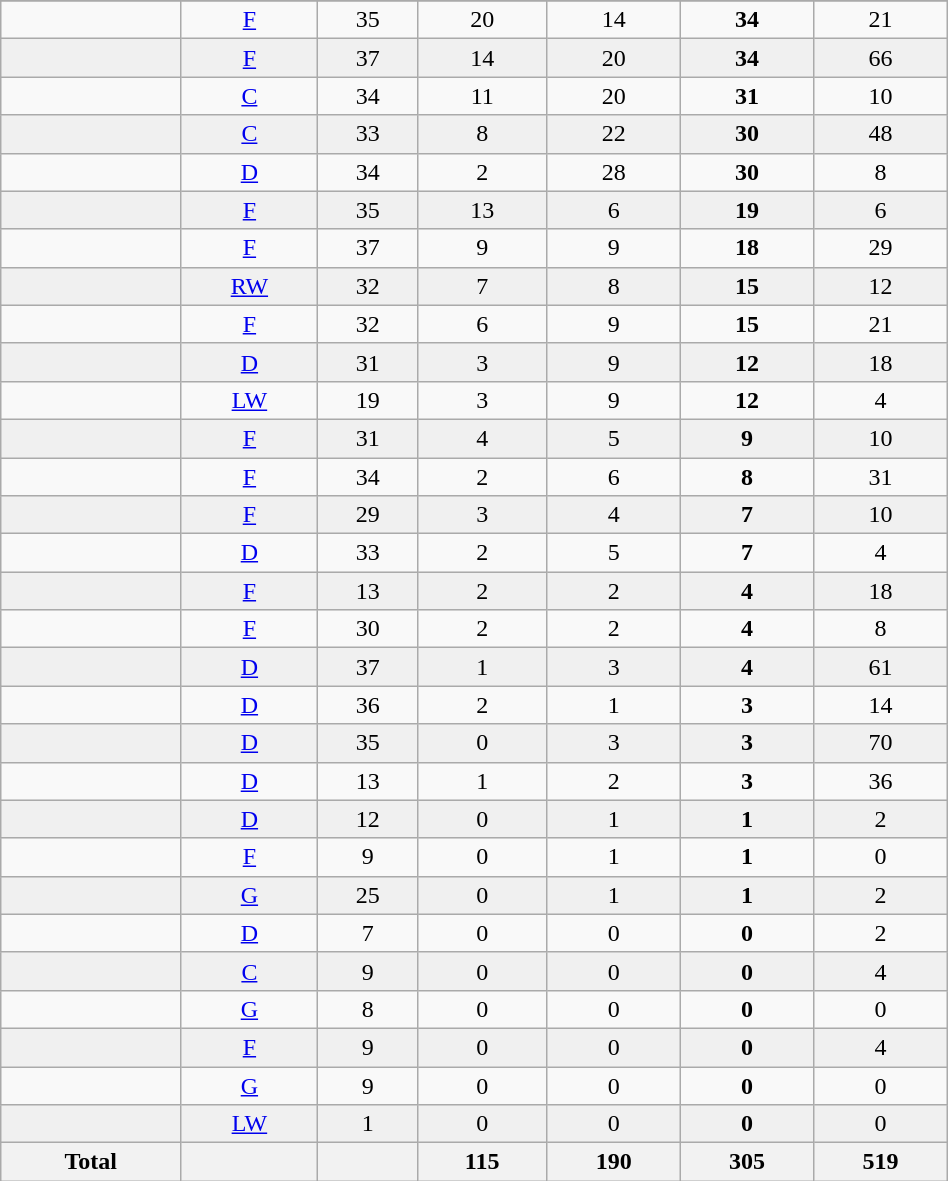<table class="wikitable sortable" width ="50%">
<tr align="center">
</tr>
<tr align="center" bgcolor="">
<td></td>
<td><a href='#'>F</a></td>
<td>35</td>
<td>20</td>
<td>14</td>
<td><strong>34</strong></td>
<td>21</td>
</tr>
<tr align="center" bgcolor="f0f0f0">
<td></td>
<td><a href='#'>F</a></td>
<td>37</td>
<td>14</td>
<td>20</td>
<td><strong>34</strong></td>
<td>66</td>
</tr>
<tr align="center" bgcolor="">
<td></td>
<td><a href='#'>C</a></td>
<td>34</td>
<td>11</td>
<td>20</td>
<td><strong>31</strong></td>
<td>10</td>
</tr>
<tr align="center" bgcolor="f0f0f0">
<td></td>
<td><a href='#'>C</a></td>
<td>33</td>
<td>8</td>
<td>22</td>
<td><strong>30</strong></td>
<td>48</td>
</tr>
<tr align="center" bgcolor="">
<td></td>
<td><a href='#'>D</a></td>
<td>34</td>
<td>2</td>
<td>28</td>
<td><strong>30</strong></td>
<td>8</td>
</tr>
<tr align="center" bgcolor="f0f0f0">
<td></td>
<td><a href='#'>F</a></td>
<td>35</td>
<td>13</td>
<td>6</td>
<td><strong>19</strong></td>
<td>6</td>
</tr>
<tr align="center" bgcolor="">
<td></td>
<td><a href='#'>F</a></td>
<td>37</td>
<td>9</td>
<td>9</td>
<td><strong>18</strong></td>
<td>29</td>
</tr>
<tr align="center" bgcolor="f0f0f0">
<td></td>
<td><a href='#'>RW</a></td>
<td>32</td>
<td>7</td>
<td>8</td>
<td><strong>15</strong></td>
<td>12</td>
</tr>
<tr align="center" bgcolor="">
<td></td>
<td><a href='#'>F</a></td>
<td>32</td>
<td>6</td>
<td>9</td>
<td><strong>15</strong></td>
<td>21</td>
</tr>
<tr align="center" bgcolor="f0f0f0">
<td></td>
<td><a href='#'>D</a></td>
<td>31</td>
<td>3</td>
<td>9</td>
<td><strong>12</strong></td>
<td>18</td>
</tr>
<tr align="center" bgcolor="">
<td></td>
<td><a href='#'>LW</a></td>
<td>19</td>
<td>3</td>
<td>9</td>
<td><strong>12</strong></td>
<td>4</td>
</tr>
<tr align="center" bgcolor="f0f0f0">
<td></td>
<td><a href='#'>F</a></td>
<td>31</td>
<td>4</td>
<td>5</td>
<td><strong>9</strong></td>
<td>10</td>
</tr>
<tr align="center" bgcolor="">
<td></td>
<td><a href='#'>F</a></td>
<td>34</td>
<td>2</td>
<td>6</td>
<td><strong>8</strong></td>
<td>31</td>
</tr>
<tr align="center" bgcolor="f0f0f0">
<td></td>
<td><a href='#'>F</a></td>
<td>29</td>
<td>3</td>
<td>4</td>
<td><strong>7</strong></td>
<td>10</td>
</tr>
<tr align="center" bgcolor="">
<td></td>
<td><a href='#'>D</a></td>
<td>33</td>
<td>2</td>
<td>5</td>
<td><strong>7</strong></td>
<td>4</td>
</tr>
<tr align="center" bgcolor="f0f0f0">
<td></td>
<td><a href='#'>F</a></td>
<td>13</td>
<td>2</td>
<td>2</td>
<td><strong>4</strong></td>
<td>18</td>
</tr>
<tr align="center" bgcolor="">
<td></td>
<td><a href='#'>F</a></td>
<td>30</td>
<td>2</td>
<td>2</td>
<td><strong>4</strong></td>
<td>8</td>
</tr>
<tr align="center" bgcolor="f0f0f0">
<td></td>
<td><a href='#'>D</a></td>
<td>37</td>
<td>1</td>
<td>3</td>
<td><strong>4</strong></td>
<td>61</td>
</tr>
<tr align="center" bgcolor="">
<td></td>
<td><a href='#'>D</a></td>
<td>36</td>
<td>2</td>
<td>1</td>
<td><strong>3</strong></td>
<td>14</td>
</tr>
<tr align="center" bgcolor="f0f0f0">
<td></td>
<td><a href='#'>D</a></td>
<td>35</td>
<td>0</td>
<td>3</td>
<td><strong>3</strong></td>
<td>70</td>
</tr>
<tr align="center" bgcolor="">
<td></td>
<td><a href='#'>D</a></td>
<td>13</td>
<td>1</td>
<td>2</td>
<td><strong>3</strong></td>
<td>36</td>
</tr>
<tr align="center" bgcolor="f0f0f0">
<td></td>
<td><a href='#'>D</a></td>
<td>12</td>
<td>0</td>
<td>1</td>
<td><strong>1</strong></td>
<td>2</td>
</tr>
<tr align="center" bgcolor="">
<td></td>
<td><a href='#'>F</a></td>
<td>9</td>
<td>0</td>
<td>1</td>
<td><strong>1</strong></td>
<td>0</td>
</tr>
<tr align="center" bgcolor="f0f0f0">
<td></td>
<td><a href='#'>G</a></td>
<td>25</td>
<td>0</td>
<td>1</td>
<td><strong>1</strong></td>
<td>2</td>
</tr>
<tr align="center" bgcolor="">
<td></td>
<td><a href='#'>D</a></td>
<td>7</td>
<td>0</td>
<td>0</td>
<td><strong>0</strong></td>
<td>2</td>
</tr>
<tr align="center" bgcolor="f0f0f0">
<td></td>
<td><a href='#'>C</a></td>
<td>9</td>
<td>0</td>
<td>0</td>
<td><strong>0</strong></td>
<td>4</td>
</tr>
<tr align="center" bgcolor="">
<td></td>
<td><a href='#'>G</a></td>
<td>8</td>
<td>0</td>
<td>0</td>
<td><strong>0</strong></td>
<td>0</td>
</tr>
<tr align="center" bgcolor="f0f0f0">
<td></td>
<td><a href='#'>F</a></td>
<td>9</td>
<td>0</td>
<td>0</td>
<td><strong>0</strong></td>
<td>4</td>
</tr>
<tr align="center" bgcolor="">
<td></td>
<td><a href='#'>G</a></td>
<td>9</td>
<td>0</td>
<td>0</td>
<td><strong>0</strong></td>
<td>0</td>
</tr>
<tr align="center" bgcolor="f0f0f0">
<td></td>
<td><a href='#'>LW</a></td>
<td>1</td>
<td>0</td>
<td>0</td>
<td><strong>0</strong></td>
<td>0</td>
</tr>
<tr>
<th>Total</th>
<th></th>
<th></th>
<th>115</th>
<th>190</th>
<th>305</th>
<th>519</th>
</tr>
</table>
